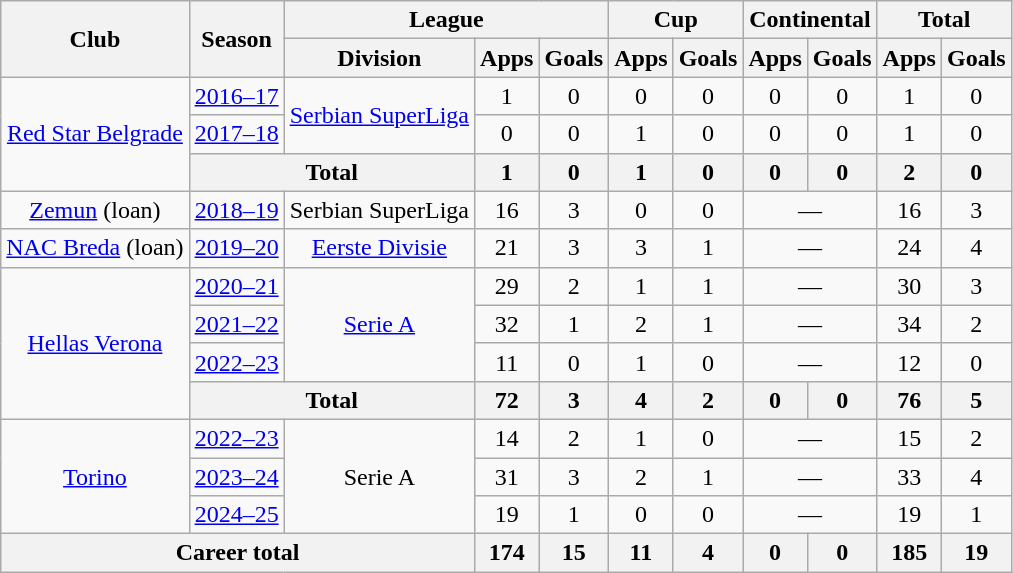<table class="wikitable" style="text-align:center">
<tr>
<th rowspan="2">Club</th>
<th rowspan="2">Season</th>
<th colspan="3">League</th>
<th colspan="2">Cup</th>
<th colspan="2">Continental</th>
<th colspan="2">Total</th>
</tr>
<tr>
<th>Division</th>
<th>Apps</th>
<th>Goals</th>
<th>Apps</th>
<th>Goals</th>
<th>Apps</th>
<th>Goals</th>
<th>Apps</th>
<th>Goals</th>
</tr>
<tr>
<td rowspan="3"><a href='#'>Red Star Belgrade</a></td>
<td><a href='#'>2016–17</a></td>
<td rowspan=2><a href='#'>Serbian SuperLiga</a></td>
<td>1</td>
<td>0</td>
<td>0</td>
<td>0</td>
<td>0</td>
<td>0</td>
<td>1</td>
<td>0</td>
</tr>
<tr>
<td><a href='#'>2017–18</a></td>
<td>0</td>
<td>0</td>
<td>1</td>
<td>0</td>
<td>0</td>
<td>0</td>
<td>1</td>
<td>0</td>
</tr>
<tr>
<th colspan="2">Total</th>
<th>1</th>
<th>0</th>
<th>1</th>
<th>0</th>
<th>0</th>
<th>0</th>
<th>2</th>
<th>0</th>
</tr>
<tr>
<td><a href='#'>Zemun</a> (loan)</td>
<td><a href='#'>2018–19</a></td>
<td>Serbian SuperLiga</td>
<td>16</td>
<td>3</td>
<td>0</td>
<td>0</td>
<td colspan="2">—</td>
<td>16</td>
<td>3</td>
</tr>
<tr>
<td><a href='#'>NAC Breda</a> (loan)</td>
<td><a href='#'>2019–20</a></td>
<td><a href='#'>Eerste Divisie</a></td>
<td>21</td>
<td>3</td>
<td>3</td>
<td>1</td>
<td colspan="2">—</td>
<td>24</td>
<td>4</td>
</tr>
<tr>
<td rowspan="4"><a href='#'>Hellas Verona</a></td>
<td><a href='#'>2020–21</a></td>
<td rowspan="3"><a href='#'>Serie A</a></td>
<td>29</td>
<td>2</td>
<td>1</td>
<td>1</td>
<td colspan="2">—</td>
<td>30</td>
<td>3</td>
</tr>
<tr>
<td><a href='#'>2021–22</a></td>
<td>32</td>
<td>1</td>
<td>2</td>
<td>1</td>
<td colspan="2">—</td>
<td>34</td>
<td>2</td>
</tr>
<tr>
<td><a href='#'>2022–23</a></td>
<td>11</td>
<td>0</td>
<td>1</td>
<td>0</td>
<td colspan="2">—</td>
<td>12</td>
<td>0</td>
</tr>
<tr>
<th colspan="2">Total</th>
<th>72</th>
<th>3</th>
<th>4</th>
<th>2</th>
<th>0</th>
<th>0</th>
<th>76</th>
<th>5</th>
</tr>
<tr>
<td rowspan="3"><a href='#'>Torino</a></td>
<td><a href='#'>2022–23</a></td>
<td rowspan="3">Serie A</td>
<td>14</td>
<td>2</td>
<td>1</td>
<td>0</td>
<td colspan="2">—</td>
<td>15</td>
<td>2</td>
</tr>
<tr>
<td><a href='#'>2023–24</a></td>
<td>31</td>
<td>3</td>
<td>2</td>
<td>1</td>
<td colspan="2">—</td>
<td>33</td>
<td>4</td>
</tr>
<tr>
<td><a href='#'>2024–25</a></td>
<td>19</td>
<td>1</td>
<td>0</td>
<td>0</td>
<td colspan="2">—</td>
<td>19</td>
<td>1</td>
</tr>
<tr>
<th colspan="3">Career total</th>
<th>174</th>
<th>15</th>
<th>11</th>
<th>4</th>
<th>0</th>
<th>0</th>
<th>185</th>
<th>19</th>
</tr>
</table>
